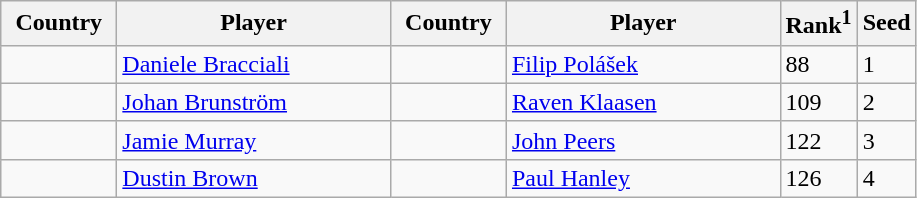<table class="sortable wikitable">
<tr>
<th width="70">Country</th>
<th width="175">Player</th>
<th width="70">Country</th>
<th width="175">Player</th>
<th>Rank<sup>1</sup></th>
<th>Seed</th>
</tr>
<tr>
<td></td>
<td><a href='#'>Daniele Bracciali</a></td>
<td></td>
<td><a href='#'>Filip Polášek</a></td>
<td>88</td>
<td>1</td>
</tr>
<tr>
<td></td>
<td><a href='#'>Johan Brunström</a></td>
<td></td>
<td><a href='#'>Raven Klaasen</a></td>
<td>109</td>
<td>2</td>
</tr>
<tr>
<td></td>
<td><a href='#'>Jamie Murray</a></td>
<td></td>
<td><a href='#'>John Peers</a></td>
<td>122</td>
<td>3</td>
</tr>
<tr>
<td></td>
<td><a href='#'>Dustin Brown</a></td>
<td></td>
<td><a href='#'>Paul Hanley</a></td>
<td>126</td>
<td>4</td>
</tr>
</table>
